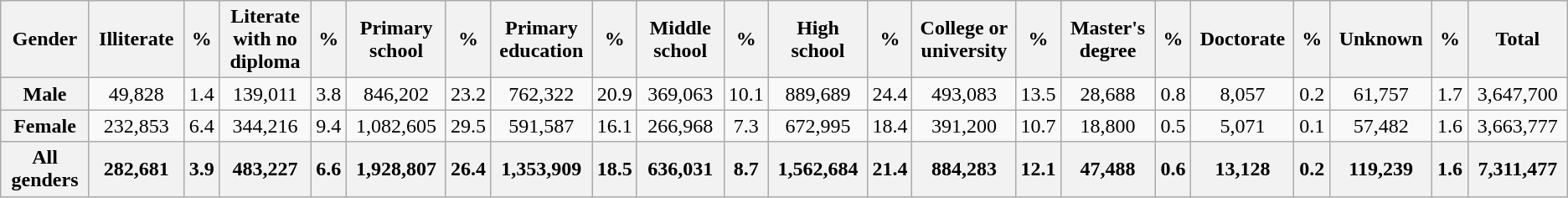<table class="wikitable">
<tr>
<th style="width:80pt;">Gender</th>
<th style="width:80pt;">Illiterate</th>
<th style="width:20pt;">%</th>
<th style="width:80pt;">Literate with no diploma</th>
<th style="width:20pt;">%</th>
<th style="width:80pt;">Primary school</th>
<th style="width:20pt;">%</th>
<th style="width:80pt;">Primary education</th>
<th style="width:20pt;">%</th>
<th style="width:80pt;">Middle school</th>
<th style="width:20pt;">%</th>
<th style="width:80pt;">High school</th>
<th style="width:20pt;">%</th>
<th style="width:80pt;">College or university</th>
<th style="width:20pt;">%</th>
<th style="width:80pt;">Master's degree</th>
<th style="width:20pt;">%</th>
<th style="width:80pt;">Doctorate</th>
<th style="width:20pt;">%</th>
<th style="width:80pt;">Unknown</th>
<th style="width:20pt;">%</th>
<th style="width:80pt;">Total</th>
</tr>
<tr>
<th style="width:80pt;">Male</th>
<td style="text-align:center;">49,828</td>
<td style="text-align:center;">1.4</td>
<td style="text-align:center;">139,011</td>
<td style="text-align:center;">3.8</td>
<td style="text-align:center;">846,202</td>
<td style="text-align:center;">23.2</td>
<td style="text-align:center;">762,322</td>
<td style="text-align:center;">20.9</td>
<td style="text-align:center;">369,063</td>
<td style="text-align:center;">10.1</td>
<td style="text-align:center;">889,689</td>
<td style="text-align:center;">24.4</td>
<td style="text-align:center;">493,083</td>
<td style="text-align:center;">13.5</td>
<td style="text-align:center;">28,688</td>
<td style="text-align:center;">0.8</td>
<td style="text-align:center;">8,057</td>
<td style="text-align:center;">0.2</td>
<td style="text-align:center;">61,757</td>
<td style="text-align:center;">1.7</td>
<td style="text-align:center;">3,647,700</td>
</tr>
<tr>
<th style="width:80pt;">Female</th>
<td style="text-align:center;">232,853</td>
<td style="text-align:center;">6.4</td>
<td style="text-align:center;">344,216</td>
<td style="text-align:center;">9.4</td>
<td style="text-align:center;">1,082,605</td>
<td style="text-align:center;">29.5</td>
<td style="text-align:center;">591,587</td>
<td style="text-align:center;">16.1</td>
<td style="text-align:center;">266,968</td>
<td style="text-align:center;">7.3</td>
<td style="text-align:center;">672,995</td>
<td style="text-align:center;">18.4</td>
<td style="text-align:center;">391,200</td>
<td style="text-align:center;">10.7</td>
<td style="text-align:center;">18,800</td>
<td style="text-align:center;">0.5</td>
<td style="text-align:center;">5,071</td>
<td style="text-align:center;">0.1</td>
<td style="text-align:center;">57,482</td>
<td style="text-align:center;">1.6</td>
<td style="text-align:center;">3,663,777</td>
</tr>
<tr>
<th>All genders</th>
<th>282,681</th>
<th>3.9</th>
<th>483,227</th>
<th>6.6</th>
<th>1,928,807</th>
<th>26.4</th>
<th>1,353,909</th>
<th>18.5</th>
<th>636,031</th>
<th>8.7</th>
<th>1,562,684</th>
<th>21.4</th>
<th>884,283</th>
<th>12.1</th>
<th>47,488</th>
<th>0.6</th>
<th>13,128</th>
<th>0.2</th>
<th>119,239</th>
<th>1.6</th>
<th>7,311,477</th>
</tr>
</table>
